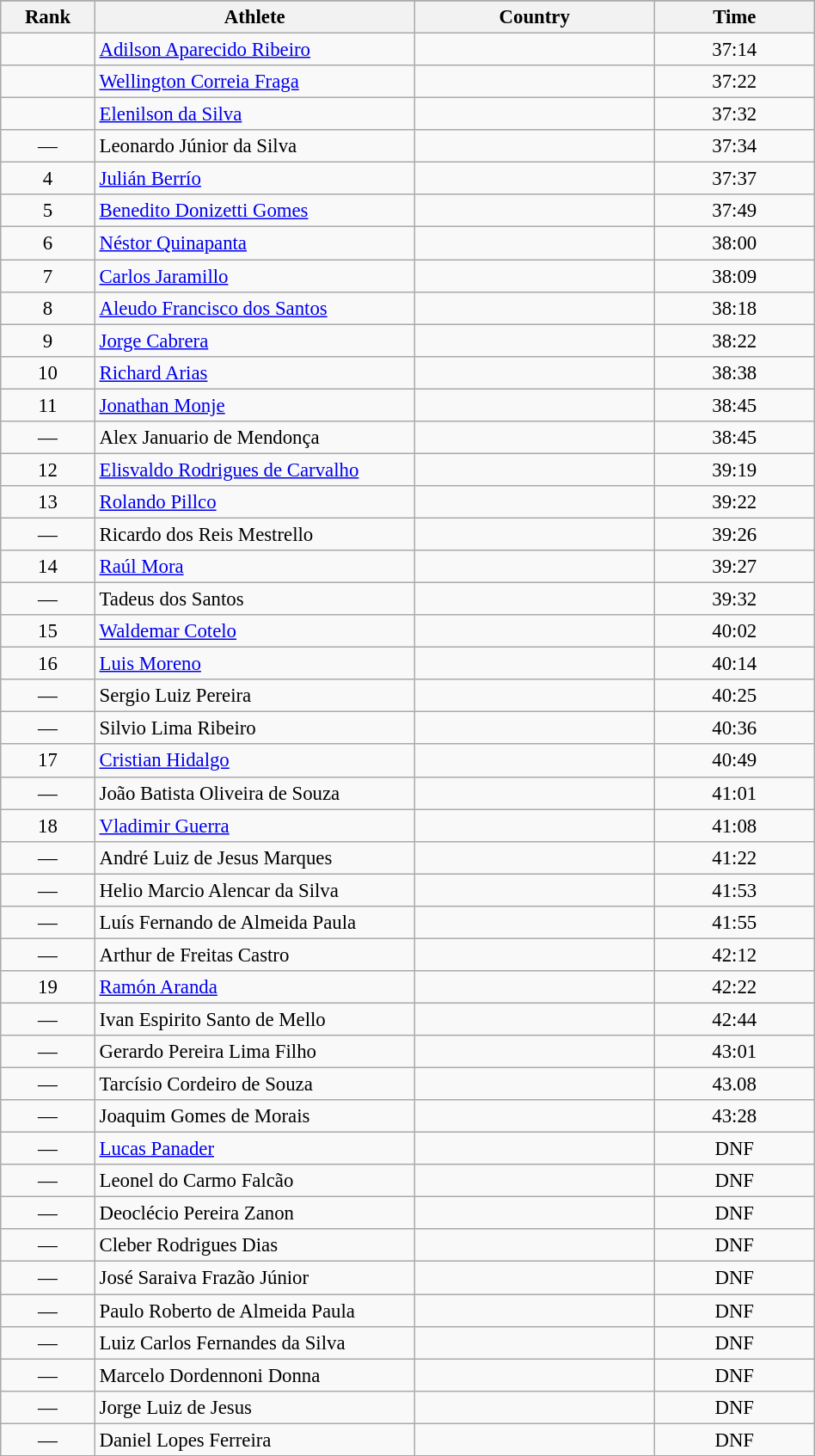<table class="wikitable sortable" style=" text-align:center; font-size:95%;" width="50%">
<tr>
</tr>
<tr>
<th width=5%>Rank</th>
<th width=20%>Athlete</th>
<th width=15%>Country</th>
<th width=10%>Time</th>
</tr>
<tr>
<td align=center></td>
<td align=left><a href='#'>Adilson Aparecido Ribeiro</a></td>
<td align=left></td>
<td>37:14</td>
</tr>
<tr>
<td align=center></td>
<td align=left><a href='#'>Wellington Correia Fraga</a></td>
<td align=left></td>
<td>37:22</td>
</tr>
<tr>
<td align=center></td>
<td align=left><a href='#'>Elenilson da Silva</a></td>
<td align=left></td>
<td>37:32</td>
</tr>
<tr>
<td align=center>—</td>
<td align=left>Leonardo Júnior da Silva</td>
<td align=left></td>
<td>37:34</td>
</tr>
<tr>
<td align=center>4</td>
<td align=left><a href='#'>Julián Berrío</a></td>
<td align=left></td>
<td>37:37</td>
</tr>
<tr>
<td align=center>5</td>
<td align=left><a href='#'>Benedito Donizetti Gomes</a></td>
<td align=left></td>
<td>37:49</td>
</tr>
<tr>
<td align=center>6</td>
<td align=left><a href='#'>Néstor Quinapanta</a></td>
<td align=left></td>
<td>38:00</td>
</tr>
<tr>
<td align=center>7</td>
<td align=left><a href='#'>Carlos Jaramillo</a></td>
<td align=left></td>
<td>38:09</td>
</tr>
<tr>
<td align=center>8</td>
<td align=left><a href='#'>Aleudo Francisco dos Santos</a></td>
<td align=left></td>
<td>38:18</td>
</tr>
<tr>
<td align=center>9</td>
<td align=left><a href='#'>Jorge Cabrera</a></td>
<td align=left></td>
<td>38:22</td>
</tr>
<tr>
<td align=center>10</td>
<td align=left><a href='#'>Richard Arias</a></td>
<td align=left></td>
<td>38:38</td>
</tr>
<tr>
<td align=center>11</td>
<td align=left><a href='#'>Jonathan Monje</a></td>
<td align=left></td>
<td>38:45</td>
</tr>
<tr>
<td align=center>—</td>
<td align=left>Alex Januario de Mendonça</td>
<td align=left></td>
<td>38:45</td>
</tr>
<tr>
<td align=center>12</td>
<td align=left><a href='#'>Elisvaldo Rodrigues de Carvalho</a></td>
<td align=left></td>
<td>39:19</td>
</tr>
<tr>
<td align=center>13</td>
<td align=left><a href='#'>Rolando Pillco</a></td>
<td align=left></td>
<td>39:22</td>
</tr>
<tr>
<td align=center>—</td>
<td align=left>Ricardo dos Reis Mestrello</td>
<td align=left></td>
<td>39:26</td>
</tr>
<tr>
<td align=center>14</td>
<td align=left><a href='#'>Raúl Mora</a></td>
<td align=left></td>
<td>39:27</td>
</tr>
<tr>
<td align=center>—</td>
<td align=left>Tadeus dos Santos</td>
<td align=left></td>
<td>39:32</td>
</tr>
<tr>
<td align=center>15</td>
<td align=left><a href='#'>Waldemar Cotelo</a></td>
<td align=left></td>
<td>40:02</td>
</tr>
<tr>
<td align=center>16</td>
<td align=left><a href='#'>Luis Moreno</a></td>
<td align=left></td>
<td>40:14</td>
</tr>
<tr>
<td align=center>—</td>
<td align=left>Sergio Luiz Pereira</td>
<td align=left></td>
<td>40:25</td>
</tr>
<tr>
<td align=center>—</td>
<td align=left>Silvio Lima Ribeiro</td>
<td align=left></td>
<td>40:36</td>
</tr>
<tr>
<td align=center>17</td>
<td align=left><a href='#'>Cristian Hidalgo</a></td>
<td align=left></td>
<td>40:49</td>
</tr>
<tr>
<td align=center>—</td>
<td align=left>João Batista Oliveira de Souza</td>
<td align=left></td>
<td>41:01</td>
</tr>
<tr>
<td align=center>18</td>
<td align=left><a href='#'>Vladimir Guerra</a></td>
<td align=left></td>
<td>41:08</td>
</tr>
<tr>
<td align=center>—</td>
<td align=left>André Luiz de Jesus Marques</td>
<td align=left></td>
<td>41:22</td>
</tr>
<tr>
<td align=center>—</td>
<td align=left>Helio Marcio Alencar da Silva</td>
<td align=left></td>
<td>41:53</td>
</tr>
<tr>
<td align=center>—</td>
<td align=left>Luís Fernando de Almeida Paula</td>
<td align=left></td>
<td>41:55</td>
</tr>
<tr>
<td align=center>—</td>
<td align=left>Arthur de Freitas Castro</td>
<td align=left></td>
<td>42:12</td>
</tr>
<tr>
<td align=center>19</td>
<td align=left><a href='#'>Ramón Aranda</a></td>
<td align=left></td>
<td>42:22</td>
</tr>
<tr>
<td align=center>—</td>
<td align=left>Ivan Espirito Santo de Mello</td>
<td align=left></td>
<td>42:44</td>
</tr>
<tr>
<td align=center>—</td>
<td align=left>Gerardo Pereira Lima Filho</td>
<td align=left></td>
<td>43:01</td>
</tr>
<tr>
<td align=center>—</td>
<td align=left>Tarcísio Cordeiro de Souza</td>
<td align=left></td>
<td>43.08</td>
</tr>
<tr>
<td align=center>—</td>
<td align=left>Joaquim Gomes de Morais</td>
<td align=left></td>
<td>43:28</td>
</tr>
<tr>
<td align=center>—</td>
<td align=left><a href='#'>Lucas Panader</a></td>
<td align=left></td>
<td>DNF</td>
</tr>
<tr>
<td align=center>—</td>
<td align=left>Leonel do Carmo Falcão</td>
<td align=left></td>
<td>DNF</td>
</tr>
<tr>
<td align=center>—</td>
<td align=left>Deoclécio Pereira Zanon</td>
<td align=left></td>
<td>DNF</td>
</tr>
<tr>
<td align=center>—</td>
<td align=left>Cleber Rodrigues Dias</td>
<td align=left></td>
<td>DNF</td>
</tr>
<tr>
<td align=center>—</td>
<td align=left>José Saraiva Frazão Júnior</td>
<td align=left></td>
<td>DNF</td>
</tr>
<tr>
<td align=center>—</td>
<td align=left>Paulo Roberto de Almeida Paula</td>
<td align=left></td>
<td>DNF</td>
</tr>
<tr>
<td align=center>—</td>
<td align=left>Luiz Carlos Fernandes da Silva</td>
<td align=left></td>
<td>DNF</td>
</tr>
<tr>
<td align=center>—</td>
<td align=left>Marcelo Dordennoni Donna</td>
<td align=left></td>
<td>DNF</td>
</tr>
<tr>
<td align=center>—</td>
<td align=left>Jorge Luiz de Jesus</td>
<td align=left></td>
<td>DNF</td>
</tr>
<tr>
<td align=center>—</td>
<td align=left>Daniel Lopes Ferreira</td>
<td align=left></td>
<td>DNF</td>
</tr>
</table>
